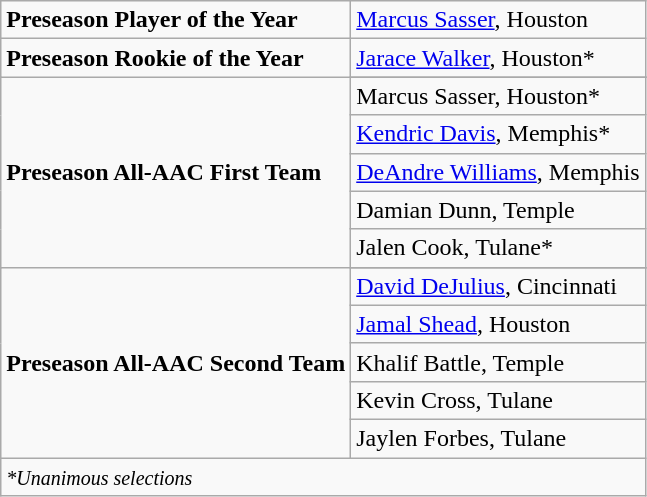<table class="wikitable">
<tr>
<td><strong>Preseason Player of the Year</strong></td>
<td><a href='#'>Marcus Sasser</a>, Houston</td>
</tr>
<tr>
<td><strong>Preseason Rookie of the Year</strong></td>
<td><a href='#'>Jarace Walker</a>, Houston*</td>
</tr>
<tr>
<td rowspan=6 valign=middle><strong>Preseason All-AAC First Team</strong></td>
</tr>
<tr>
<td>Marcus Sasser, Houston*</td>
</tr>
<tr>
<td><a href='#'>Kendric Davis</a>, Memphis*</td>
</tr>
<tr>
<td><a href='#'>DeAndre Williams</a>, Memphis</td>
</tr>
<tr>
<td>Damian Dunn, Temple</td>
</tr>
<tr>
<td>Jalen Cook, Tulane*</td>
</tr>
<tr>
<td rowspan="6" valign="middle"><strong>Preseason All-AAC Second Team</strong></td>
</tr>
<tr>
<td><a href='#'>David DeJulius</a>, Cincinnati</td>
</tr>
<tr>
<td><a href='#'>Jamal Shead</a>, Houston</td>
</tr>
<tr>
<td>Khalif Battle, Temple</td>
</tr>
<tr>
<td>Kevin Cross, Tulane</td>
</tr>
<tr>
<td>Jaylen Forbes, Tulane</td>
</tr>
<tr>
<td colspan="3" valign="center"><small><em>*Unanimous selections</em></small></td>
</tr>
</table>
